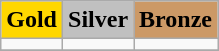<table class="wikitable">
<tr>
<td align=center bgcolor=gold> <strong>Gold</strong></td>
<td align=center bgcolor=silver> <strong>Silver</strong></td>
<td align=center bgcolor=cc9966> <strong>Bronze</strong></td>
</tr>
<tr>
<td></td>
<td></td>
<td></td>
</tr>
<tr>
</tr>
</table>
